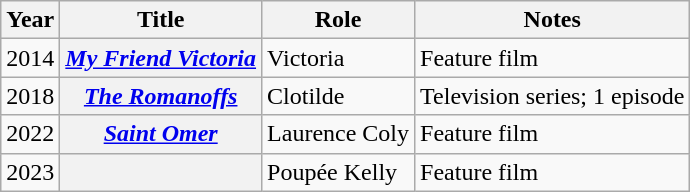<table class="wikitable plainrowheaders sortable">
<tr>
<th scope="col">Year</th>
<th scope="col">Title</th>
<th scope="col">Role</th>
<th scope="col" class="unsortable">Notes</th>
</tr>
<tr>
<td style="text-align:center;">2014</td>
<th scope=row><em><a href='#'>My Friend Victoria</a></em></th>
<td>Victoria</td>
<td>Feature film</td>
</tr>
<tr>
<td style="text-align:center;">2018</td>
<th scope=row><em><a href='#'>The Romanoffs</a></em></th>
<td>Clotilde</td>
<td>Television series; 1 episode</td>
</tr>
<tr>
<td style="text-align:center;">2022</td>
<th scope=row><em><a href='#'>Saint Omer</a></em></th>
<td>Laurence Coly</td>
<td>Feature film</td>
</tr>
<tr>
<td style="text-align:center;">2023</td>
<th scope=row><em></em></th>
<td>Poupée Kelly</td>
<td>Feature film</td>
</tr>
</table>
